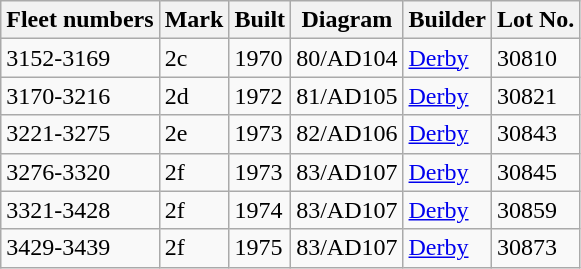<table class="wikitable">
<tr>
<th>Fleet numbers</th>
<th>Mark</th>
<th>Built</th>
<th>Diagram</th>
<th>Builder</th>
<th>Lot No.</th>
</tr>
<tr>
<td>3152-3169</td>
<td>2c</td>
<td>1970</td>
<td>80/AD104</td>
<td><a href='#'>Derby</a></td>
<td>30810</td>
</tr>
<tr>
<td>3170-3216</td>
<td>2d</td>
<td>1972</td>
<td>81/AD105</td>
<td><a href='#'>Derby</a></td>
<td>30821</td>
</tr>
<tr>
<td>3221-3275</td>
<td>2e</td>
<td>1973</td>
<td>82/AD106</td>
<td><a href='#'>Derby</a></td>
<td>30843</td>
</tr>
<tr>
<td>3276-3320</td>
<td>2f</td>
<td>1973</td>
<td>83/AD107</td>
<td><a href='#'>Derby</a></td>
<td>30845</td>
</tr>
<tr>
<td>3321-3428</td>
<td>2f</td>
<td>1974</td>
<td>83/AD107</td>
<td><a href='#'>Derby</a></td>
<td>30859</td>
</tr>
<tr>
<td>3429-3439</td>
<td>2f</td>
<td>1975</td>
<td>83/AD107</td>
<td><a href='#'>Derby</a></td>
<td>30873</td>
</tr>
</table>
